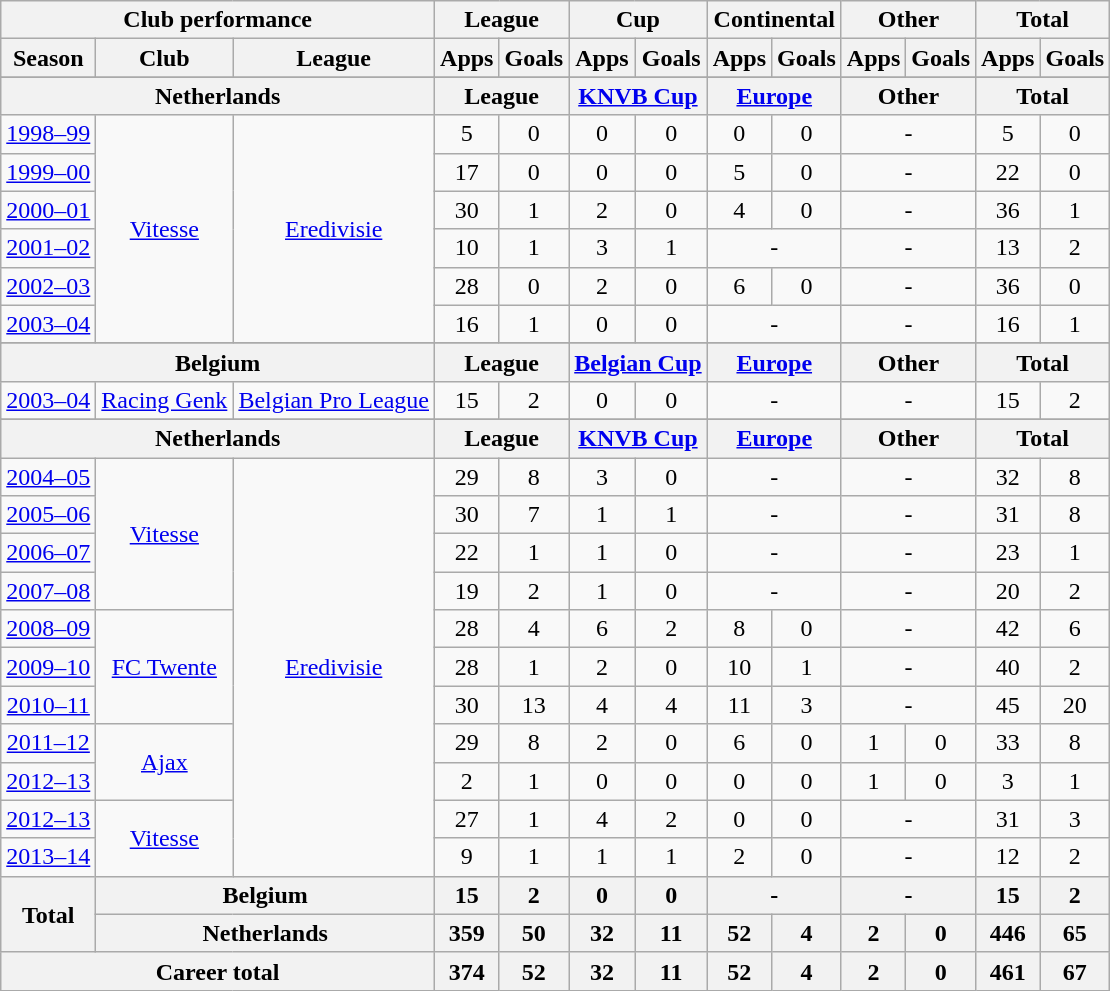<table class="wikitable" style="text-align:center">
<tr>
<th colspan=3>Club performance</th>
<th colspan=2>League</th>
<th colspan=2>Cup</th>
<th colspan=2>Continental</th>
<th colspan=2>Other</th>
<th colspan=2>Total</th>
</tr>
<tr>
<th>Season</th>
<th>Club</th>
<th>League</th>
<th>Apps</th>
<th>Goals</th>
<th>Apps</th>
<th>Goals</th>
<th>Apps</th>
<th>Goals</th>
<th>Apps</th>
<th>Goals</th>
<th>Apps</th>
<th>Goals</th>
</tr>
<tr>
</tr>
<tr>
<th colspan=3>Netherlands</th>
<th colspan=2>League</th>
<th colspan=2><a href='#'>KNVB Cup</a></th>
<th colspan=2><a href='#'>Europe</a></th>
<th colspan=2>Other</th>
<th colspan=2>Total</th>
</tr>
<tr>
<td><a href='#'>1998–99</a></td>
<td rowspan=6><a href='#'>Vitesse</a></td>
<td rowspan=6><a href='#'>Eredivisie</a></td>
<td>5</td>
<td>0</td>
<td>0</td>
<td>0</td>
<td>0</td>
<td>0</td>
<td colspan=2>-</td>
<td>5</td>
<td>0</td>
</tr>
<tr>
<td><a href='#'>1999–00</a></td>
<td>17</td>
<td>0</td>
<td>0</td>
<td>0</td>
<td>5</td>
<td>0</td>
<td colspan=2>-</td>
<td>22</td>
<td>0</td>
</tr>
<tr>
<td><a href='#'>2000–01</a></td>
<td>30</td>
<td>1</td>
<td>2</td>
<td>0</td>
<td>4</td>
<td>0</td>
<td colspan=2>-</td>
<td>36</td>
<td>1</td>
</tr>
<tr>
<td><a href='#'>2001–02</a></td>
<td>10</td>
<td>1</td>
<td>3</td>
<td>1</td>
<td colspan=2>-</td>
<td colspan=2>-</td>
<td>13</td>
<td>2</td>
</tr>
<tr>
<td><a href='#'>2002–03</a></td>
<td>28</td>
<td>0</td>
<td>2</td>
<td>0</td>
<td>6</td>
<td>0</td>
<td colspan=2>-</td>
<td>36</td>
<td>0</td>
</tr>
<tr>
<td><a href='#'>2003–04</a></td>
<td>16</td>
<td>1</td>
<td>0</td>
<td>0</td>
<td colspan=2>-</td>
<td colspan=2>-</td>
<td>16</td>
<td>1</td>
</tr>
<tr>
</tr>
<tr>
<th colspan=3>Belgium</th>
<th colspan=2>League</th>
<th colspan=2><a href='#'>Belgian Cup</a></th>
<th colspan=2><a href='#'>Europe</a></th>
<th colspan=2>Other</th>
<th colspan=2>Total</th>
</tr>
<tr>
<td><a href='#'>2003–04</a></td>
<td rowspan=1><a href='#'>Racing Genk</a></td>
<td rowspan=1><a href='#'>Belgian Pro League</a></td>
<td>15</td>
<td>2</td>
<td>0</td>
<td>0</td>
<td colspan=2>-</td>
<td colspan=2>-</td>
<td>15</td>
<td>2</td>
</tr>
<tr>
</tr>
<tr>
<th colspan=3>Netherlands</th>
<th colspan=2>League</th>
<th colspan=2><a href='#'>KNVB Cup</a></th>
<th colspan=2><a href='#'>Europe</a></th>
<th colspan=2>Other</th>
<th colspan=2>Total</th>
</tr>
<tr>
<td><a href='#'>2004–05</a></td>
<td rowspan=4><a href='#'>Vitesse</a></td>
<td rowspan=11><a href='#'>Eredivisie</a></td>
<td>29</td>
<td>8</td>
<td>3</td>
<td>0</td>
<td colspan=2>-</td>
<td colspan=2>-</td>
<td>32</td>
<td>8</td>
</tr>
<tr>
<td><a href='#'>2005–06</a></td>
<td>30</td>
<td>7</td>
<td>1</td>
<td>1</td>
<td colspan=2>-</td>
<td colspan=2>-</td>
<td>31</td>
<td>8</td>
</tr>
<tr>
<td><a href='#'>2006–07</a></td>
<td>22</td>
<td>1</td>
<td>1</td>
<td>0</td>
<td colspan=2>-</td>
<td colspan=2>-</td>
<td>23</td>
<td>1</td>
</tr>
<tr>
<td><a href='#'>2007–08</a></td>
<td>19</td>
<td>2</td>
<td>1</td>
<td>0</td>
<td colspan=2>-</td>
<td colspan=2>-</td>
<td>20</td>
<td>2</td>
</tr>
<tr>
<td><a href='#'>2008–09</a></td>
<td rowspan=3><a href='#'>FC Twente</a></td>
<td>28</td>
<td>4</td>
<td>6</td>
<td>2</td>
<td>8</td>
<td>0</td>
<td colspan=2>-</td>
<td>42</td>
<td>6</td>
</tr>
<tr>
<td><a href='#'>2009–10</a></td>
<td>28</td>
<td>1</td>
<td>2</td>
<td>0</td>
<td>10</td>
<td>1</td>
<td colspan=2>-</td>
<td>40</td>
<td>2</td>
</tr>
<tr>
<td><a href='#'>2010–11</a></td>
<td>30</td>
<td>13</td>
<td>4</td>
<td>4</td>
<td>11</td>
<td>3</td>
<td colspan=2>-</td>
<td>45</td>
<td>20</td>
</tr>
<tr>
<td><a href='#'>2011–12</a></td>
<td rowspan=2><a href='#'>Ajax</a></td>
<td>29</td>
<td>8</td>
<td>2</td>
<td>0</td>
<td>6</td>
<td>0</td>
<td>1</td>
<td>0</td>
<td>33</td>
<td>8</td>
</tr>
<tr>
<td><a href='#'>2012–13</a></td>
<td>2</td>
<td>1</td>
<td>0</td>
<td>0</td>
<td>0</td>
<td>0</td>
<td>1</td>
<td>0</td>
<td>3</td>
<td>1</td>
</tr>
<tr>
<td><a href='#'>2012–13</a></td>
<td rowspan=2><a href='#'>Vitesse</a></td>
<td>27</td>
<td>1</td>
<td>4</td>
<td>2</td>
<td>0</td>
<td>0</td>
<td colspan=2>-</td>
<td>31</td>
<td>3</td>
</tr>
<tr>
<td><a href='#'>2013–14</a></td>
<td>9</td>
<td>1</td>
<td>1</td>
<td>1</td>
<td>2</td>
<td>0</td>
<td colspan=2>-</td>
<td>12</td>
<td>2</td>
</tr>
<tr>
<th rowspan=2>Total</th>
<th colspan=2>Belgium</th>
<th>15</th>
<th>2</th>
<th>0</th>
<th>0</th>
<th colspan=2>-</th>
<th colspan=2>-</th>
<th>15</th>
<th>2</th>
</tr>
<tr>
<th colspan=2>Netherlands</th>
<th>359</th>
<th>50</th>
<th>32</th>
<th>11</th>
<th>52</th>
<th>4</th>
<th>2</th>
<th>0</th>
<th>446</th>
<th>65</th>
</tr>
<tr>
<th colspan=3>Career total</th>
<th>374</th>
<th>52</th>
<th>32</th>
<th>11</th>
<th>52</th>
<th>4</th>
<th>2</th>
<th>0</th>
<th>461</th>
<th>67</th>
</tr>
</table>
